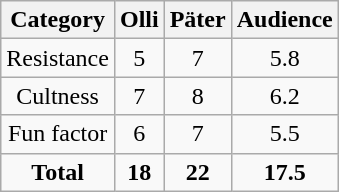<table class="wikitable" style="text-align:center;">
<tr>
<th>Category</th>
<th>Olli</th>
<th>Päter</th>
<th>Audience</th>
</tr>
<tr>
<td>Resistance</td>
<td>5</td>
<td>7</td>
<td>5.8</td>
</tr>
<tr>
<td>Cultness</td>
<td>7</td>
<td>8</td>
<td>6.2</td>
</tr>
<tr>
<td>Fun factor</td>
<td>6</td>
<td>7</td>
<td>5.5</td>
</tr>
<tr>
<td><strong>Total</strong></td>
<td><strong>18</strong></td>
<td><strong>22</strong></td>
<td><strong>17.5</strong></td>
</tr>
</table>
